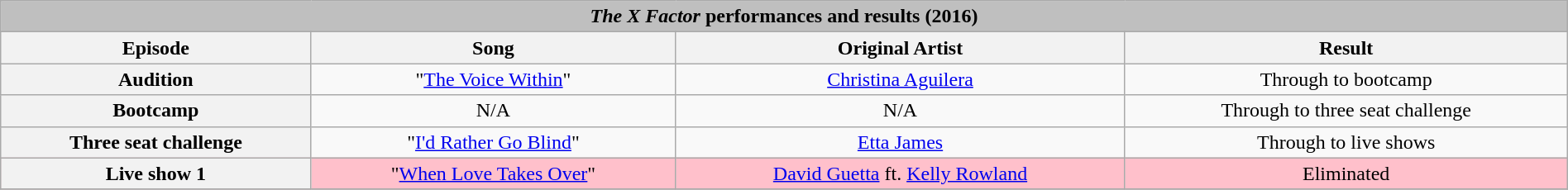<table class="wikitable collapsible collapsed" style="width:100%; margin:1em auto 1em auto; text-align:center;">
<tr>
<th colspan="4" style="background:#BFBFBF;"><em>The X Factor</em> performances and results (2016)</th>
</tr>
<tr>
<th scope="col">Episode</th>
<th scope="col">Song</th>
<th scope="col">Original Artist</th>
<th scope="col">Result</th>
</tr>
<tr>
<th>Audition</th>
<td>"<a href='#'>The Voice Within</a>"</td>
<td><a href='#'>Christina Aguilera</a></td>
<td>Through to bootcamp</td>
</tr>
<tr>
<th>Bootcamp</th>
<td>N/A</td>
<td>N/A</td>
<td>Through to three seat challenge</td>
</tr>
<tr>
<th>Three seat challenge</th>
<td>"<a href='#'>I'd Rather Go Blind</a>"</td>
<td><a href='#'>Etta James</a></td>
<td>Through to live shows</td>
</tr>
<tr style="background:pink;">
<th>Live show 1</th>
<td>"<a href='#'>When Love Takes Over</a>"</td>
<td><a href='#'>David Guetta</a> ft. <a href='#'>Kelly Rowland</a></td>
<td>Eliminated</td>
</tr>
<tr>
</tr>
</table>
